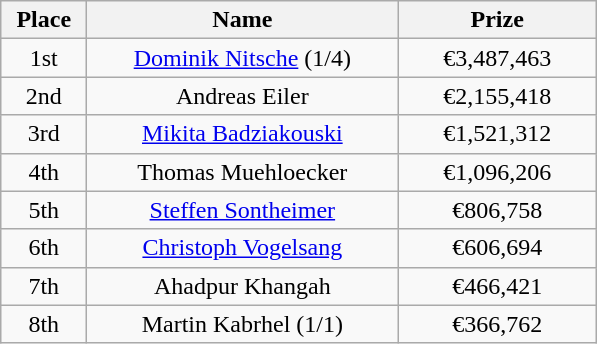<table class="wikitable">
<tr>
<th width="50">Place</th>
<th width="200">Name</th>
<th width="125">Prize</th>
</tr>
<tr>
<td align="center">1st</td>
<td align="center"><a href='#'>Dominik Nitsche</a> (1/4)</td>
<td align="center">€3,487,463</td>
</tr>
<tr>
<td align="center">2nd</td>
<td align="center">Andreas Eiler</td>
<td align="center">€2,155,418</td>
</tr>
<tr>
<td align="center">3rd</td>
<td align="center"><a href='#'>Mikita Badziakouski</a></td>
<td align="center">€1,521,312</td>
</tr>
<tr>
<td align="center">4th</td>
<td align="center">Thomas Muehloecker</td>
<td align="center">€1,096,206</td>
</tr>
<tr>
<td align="center">5th</td>
<td align="center"><a href='#'>Steffen Sontheimer</a></td>
<td align="center">€806,758</td>
</tr>
<tr>
<td align="center">6th</td>
<td align="center"><a href='#'>Christoph Vogelsang</a></td>
<td align="center">€606,694</td>
</tr>
<tr>
<td align="center">7th</td>
<td align="center">Ahadpur Khangah</td>
<td align="center">€466,421</td>
</tr>
<tr>
<td align="center">8th</td>
<td align="center">Martin Kabrhel (1/1)</td>
<td align="center">€366,762</td>
</tr>
</table>
